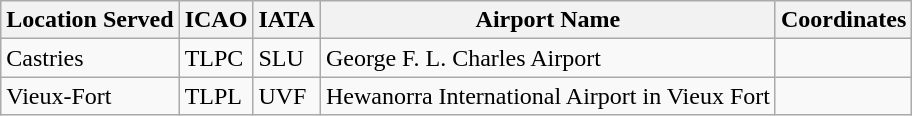<table class="wikitable">
<tr>
<th>Location Served</th>
<th>ICAO</th>
<th>IATA</th>
<th>Airport Name</th>
<th>Coordinates</th>
</tr>
<tr>
<td>Castries</td>
<td>TLPC</td>
<td>SLU</td>
<td>George F. L. Charles Airport</td>
<td></td>
</tr>
<tr>
<td>Vieux-Fort</td>
<td>TLPL</td>
<td>UVF</td>
<td>Hewanorra International Airport in Vieux Fort</td>
<td></td>
</tr>
</table>
